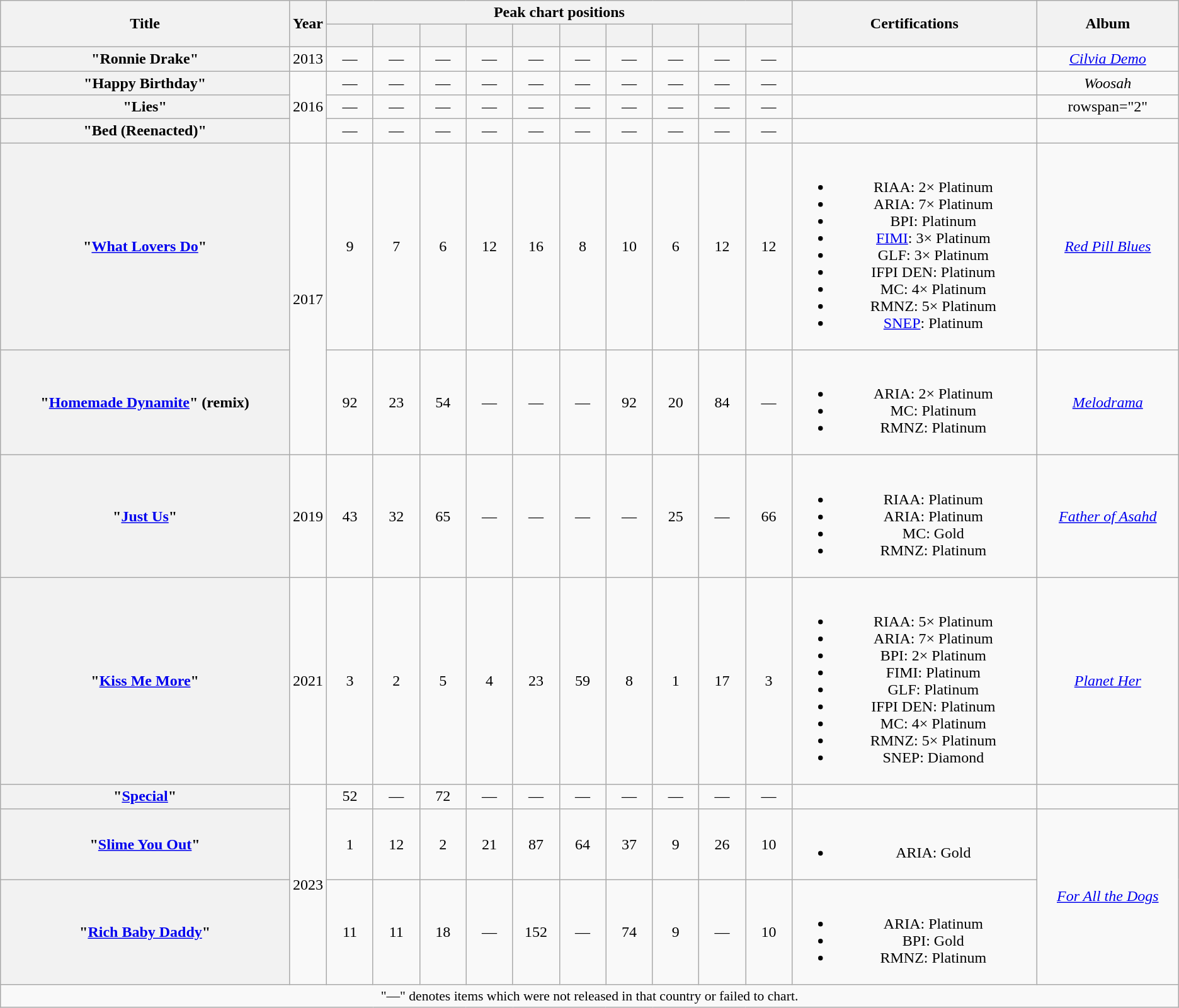<table class="wikitable plainrowheaders" style="text-align:center;" border="1">
<tr>
<th scope="col" rowspan="2" style="width:19em;">Title</th>
<th scope="col" rowspan="2" style="width:1em;">Year</th>
<th scope="col" colspan="10">Peak chart positions</th>
<th scope="col" rowspan="2" style="width:16em;">Certifications</th>
<th scope="col" rowspan="2" style="width:9em;">Album</th>
</tr>
<tr>
<th scope="col" style="width:3em;font-size:90%;"><a href='#'></a><br></th>
<th scope="col" style="width:3em;font-size:90%;"><a href='#'></a><br></th>
<th scope="col" style="width:3em;font-size:90%;"><a href='#'></a><br></th>
<th scope="col" style="width:3em;font-size:90%;"><a href='#'></a><br></th>
<th scope="col" style="width:3em;font-size:90%;"><a href='#'></a><br></th>
<th scope="col" style="width:3em;font-size:90%;"><a href='#'></a><br></th>
<th scope="col" style="width:3em;font-size:90%;"><a href='#'></a><br></th>
<th scope="col" style="width:3em;font-size:90%;"><a href='#'></a><br></th>
<th scope="col" style="width:3em;font-size:90%;"><a href='#'></a><br></th>
<th scope="col" style="width:3em;font-size:90%;"><a href='#'></a><br></th>
</tr>
<tr>
<th scope="row">"Ronnie Drake"<br></th>
<td>2013</td>
<td>—</td>
<td>—</td>
<td>—</td>
<td>—</td>
<td>—</td>
<td>—</td>
<td>—</td>
<td>—</td>
<td>—</td>
<td>—</td>
<td></td>
<td><em><a href='#'>Cilvia Demo</a></em></td>
</tr>
<tr>
<th scope="row">"Happy Birthday"<br></th>
<td rowspan="3">2016</td>
<td>—</td>
<td>—</td>
<td>—</td>
<td>—</td>
<td>—</td>
<td>—</td>
<td>—</td>
<td>—</td>
<td>—</td>
<td>—</td>
<td></td>
<td><em>Woosah</em></td>
</tr>
<tr>
<th scope="row">"Lies"<br></th>
<td>—</td>
<td>—</td>
<td>—</td>
<td>—</td>
<td>—</td>
<td>—</td>
<td>—</td>
<td>—</td>
<td>—</td>
<td>—</td>
<td></td>
<td>rowspan="2" </td>
</tr>
<tr>
<th scope="row">"Bed (Reenacted)"<br></th>
<td>—</td>
<td>—</td>
<td>—</td>
<td>—</td>
<td>—</td>
<td>—</td>
<td>—</td>
<td>—</td>
<td>—</td>
<td>—</td>
<td></td>
</tr>
<tr>
<th scope="row">"<a href='#'>What Lovers Do</a>"<br></th>
<td rowspan="2">2017</td>
<td>9</td>
<td>7</td>
<td>6</td>
<td>12</td>
<td>16</td>
<td>8</td>
<td>10</td>
<td>6</td>
<td>12</td>
<td>12</td>
<td><br><ul><li>RIAA: 2× Platinum</li><li>ARIA: 7× Platinum</li><li>BPI: Platinum</li><li><a href='#'>FIMI</a>: 3× Platinum</li><li>GLF: 3× Platinum</li><li>IFPI DEN: Platinum</li><li>MC: 4× Platinum</li><li>RMNZ: 5× Platinum</li><li><a href='#'>SNEP</a>: Platinum</li></ul></td>
<td><em><a href='#'>Red Pill Blues</a></em></td>
</tr>
<tr>
<th scope="row">"<a href='#'>Homemade Dynamite</a>" (remix)<br></th>
<td>92</td>
<td>23</td>
<td>54</td>
<td>—</td>
<td>—</td>
<td>—</td>
<td>92</td>
<td>20</td>
<td>84</td>
<td>—</td>
<td><br><ul><li>ARIA: 2× Platinum</li><li>MC: Platinum</li><li>RMNZ: Platinum</li></ul></td>
<td><em><a href='#'>Melodrama</a></em></td>
</tr>
<tr>
<th scope="row">"<a href='#'>Just Us</a>"<br></th>
<td>2019</td>
<td>43</td>
<td>32</td>
<td>65</td>
<td>—</td>
<td>—</td>
<td>—</td>
<td>—</td>
<td>25</td>
<td>—</td>
<td>66</td>
<td><br><ul><li>RIAA: Platinum</li><li>ARIA: Platinum</li><li>MC: Gold</li><li>RMNZ: Platinum</li></ul></td>
<td><em><a href='#'>Father of Asahd</a></em></td>
</tr>
<tr>
<th scope="row">"<a href='#'>Kiss Me More</a>"<br></th>
<td>2021</td>
<td>3</td>
<td>2</td>
<td>5</td>
<td>4</td>
<td>23</td>
<td>59</td>
<td>8</td>
<td>1</td>
<td>17</td>
<td>3</td>
<td><br><ul><li>RIAA: 5× Platinum</li><li>ARIA: 7× Platinum</li><li>BPI: 2× Platinum</li><li>FIMI: Platinum</li><li>GLF: Platinum</li><li>IFPI DEN: Platinum</li><li>MC: 4× Platinum</li><li>RMNZ: 5× Platinum</li><li>SNEP: Diamond</li></ul></td>
<td><em><a href='#'>Planet Her</a></em></td>
</tr>
<tr>
<th scope="row">"<a href='#'>Special</a>"<br></th>
<td rowspan="3">2023</td>
<td>52</td>
<td>—</td>
<td>72</td>
<td>—</td>
<td>—</td>
<td>—</td>
<td>—</td>
<td>—</td>
<td>—</td>
<td>—</td>
<td></td>
<td></td>
</tr>
<tr>
<th scope="row">"<a href='#'>Slime You Out</a>"<br></th>
<td>1</td>
<td>12</td>
<td>2</td>
<td>21</td>
<td>87</td>
<td>64</td>
<td>37</td>
<td>9</td>
<td>26</td>
<td>10</td>
<td><br><ul><li>ARIA: Gold</li></ul></td>
<td rowspan="2"><em><a href='#'>For All the Dogs</a></em></td>
</tr>
<tr>
<th scope="row">"<a href='#'>Rich Baby Daddy</a>"<br></th>
<td>11</td>
<td>11</td>
<td>18</td>
<td>—</td>
<td>152</td>
<td>—</td>
<td>74</td>
<td>9</td>
<td>—</td>
<td>10</td>
<td><br><ul><li>ARIA: Platinum</li><li>BPI: Gold</li><li>RMNZ: Platinum</li></ul></td>
</tr>
<tr>
<td colspan="15" style="font-size:90%;">"—" denotes items which were not released in that country or failed to chart.</td>
</tr>
</table>
